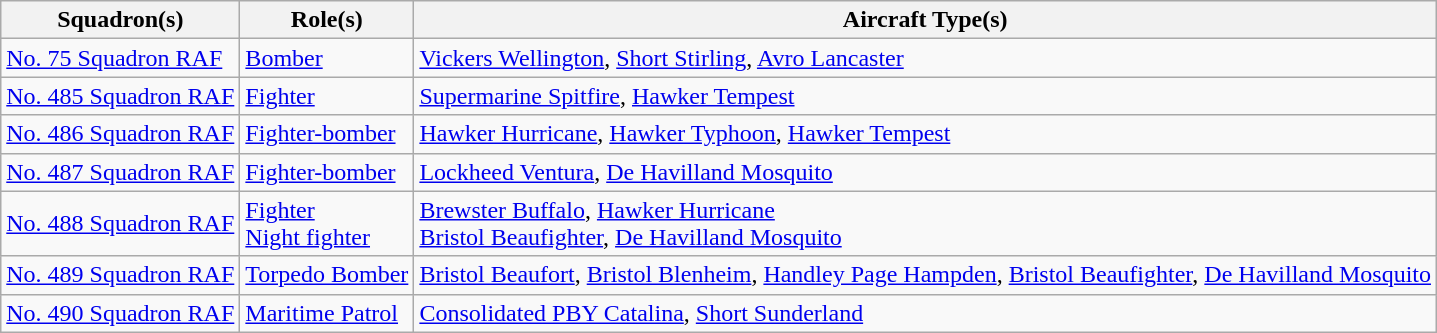<table class="wikitable">
<tr>
<th>Squadron(s)</th>
<th>Role(s)</th>
<th>Aircraft Type(s)</th>
</tr>
<tr>
<td><a href='#'>No. 75 Squadron RAF</a></td>
<td><a href='#'>Bomber</a></td>
<td><a href='#'>Vickers Wellington</a>, <a href='#'>Short Stirling</a>, <a href='#'>Avro Lancaster</a></td>
</tr>
<tr>
<td><a href='#'>No. 485 Squadron RAF</a></td>
<td><a href='#'>Fighter</a></td>
<td><a href='#'>Supermarine Spitfire</a>, <a href='#'>Hawker Tempest</a></td>
</tr>
<tr>
<td><a href='#'>No. 486 Squadron RAF</a></td>
<td><a href='#'>Fighter-bomber</a></td>
<td><a href='#'>Hawker Hurricane</a>, <a href='#'>Hawker Typhoon</a>, <a href='#'>Hawker Tempest</a></td>
</tr>
<tr>
<td><a href='#'>No. 487 Squadron RAF</a></td>
<td><a href='#'>Fighter-bomber</a></td>
<td><a href='#'>Lockheed Ventura</a>, <a href='#'>De Havilland Mosquito</a></td>
</tr>
<tr>
<td><a href='#'>No. 488 Squadron RAF</a></td>
<td><a href='#'>Fighter</a><br><a href='#'>Night fighter</a></td>
<td><a href='#'>Brewster Buffalo</a>, <a href='#'>Hawker Hurricane</a><br><a href='#'>Bristol Beaufighter</a>, <a href='#'>De Havilland Mosquito</a></td>
</tr>
<tr>
<td><a href='#'>No. 489 Squadron RAF</a></td>
<td><a href='#'>Torpedo Bomber</a></td>
<td><a href='#'>Bristol Beaufort</a>, <a href='#'>Bristol Blenheim</a>, <a href='#'>Handley Page Hampden</a>, <a href='#'>Bristol Beaufighter</a>, <a href='#'>De Havilland Mosquito</a></td>
</tr>
<tr>
<td><a href='#'>No. 490 Squadron RAF</a></td>
<td><a href='#'>Maritime Patrol</a></td>
<td><a href='#'>Consolidated PBY Catalina</a>, <a href='#'>Short Sunderland</a></td>
</tr>
</table>
